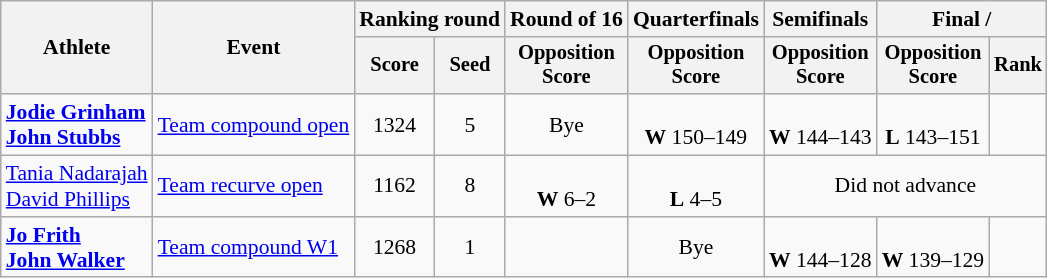<table class="wikitable" style="font-size:90%">
<tr>
<th rowspan=2>Athlete</th>
<th rowspan=2>Event</th>
<th colspan="2">Ranking round</th>
<th>Round of 16</th>
<th>Quarterfinals</th>
<th>Semifinals</th>
<th colspan="2">Final / </th>
</tr>
<tr style="font-size:95%">
<th>Score</th>
<th>Seed</th>
<th>Opposition<br>Score</th>
<th>Opposition<br>Score</th>
<th>Opposition<br>Score</th>
<th>Opposition<br>Score</th>
<th>Rank</th>
</tr>
<tr align=center>
<td align=left><strong><a href='#'>Jodie Grinham</a><br><a href='#'>John Stubbs</a></strong></td>
<td align=left><a href='#'>Team compound open</a></td>
<td>1324</td>
<td>5</td>
<td>Bye</td>
<td><br><strong>W</strong> 150–149</td>
<td><br><strong>W</strong> 144–143</td>
<td><br><strong>L</strong> 143–151</td>
<td></td>
</tr>
<tr align=center>
<td align=left><a href='#'>Tania Nadarajah</a><br><a href='#'>David Phillips</a></td>
<td align=left><a href='#'>Team recurve open</a></td>
<td>1162</td>
<td>8</td>
<td><br><strong>W</strong> 6–2</td>
<td><br><strong>L</strong> 4–5</td>
<td colspan="3">Did not advance</td>
</tr>
<tr align=center>
<td align=left><strong><a href='#'>Jo Frith</a><br><a href='#'>John Walker</a></strong></td>
<td align=left><a href='#'>Team compound W1</a></td>
<td>1268</td>
<td>1</td>
<td></td>
<td>Bye</td>
<td><br><strong>W</strong> 144–128</td>
<td><br><strong>W</strong> 139–129</td>
<td></td>
</tr>
</table>
